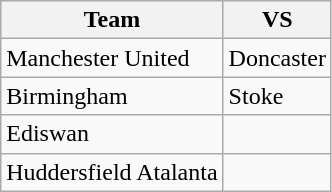<table class="wikitable">
<tr>
<th>Team</th>
<th>VS</th>
</tr>
<tr>
<td>Manchester United</td>
<td>Doncaster</td>
</tr>
<tr>
<td>Birmingham</td>
<td>Stoke</td>
</tr>
<tr>
<td>Ediswan</td>
<td></td>
</tr>
<tr>
<td>Huddersfield Atalanta</td>
<td></td>
</tr>
</table>
